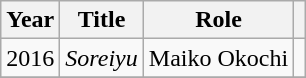<table class="wikitable">
<tr>
<th>Year</th>
<th>Title</th>
<th>Role</th>
<th></th>
</tr>
<tr>
<td>2016</td>
<td><em>Soreiyu</em></td>
<td>Maiko Okochi</td>
<td></td>
</tr>
<tr>
</tr>
</table>
